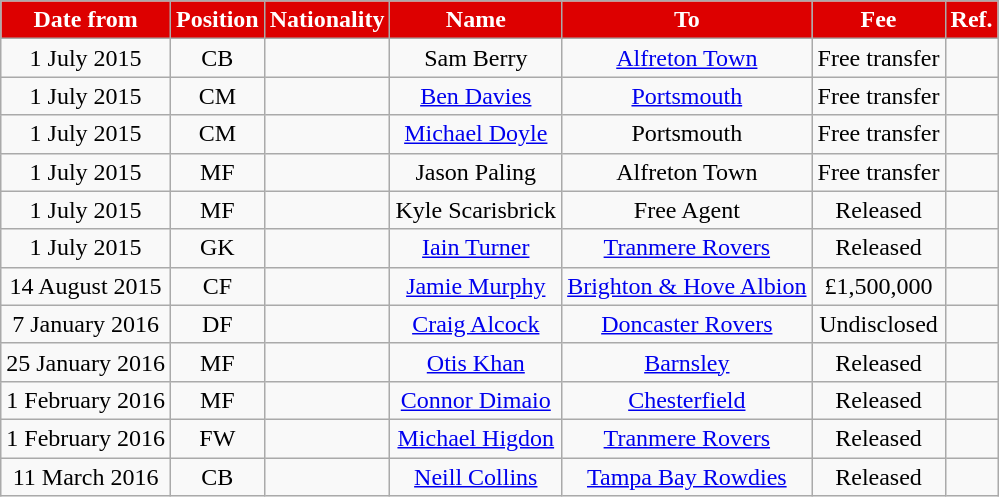<table class="wikitable" style="text-align:center;">
<tr>
<th style="background:#DD0000; color:white;">Date from</th>
<th style="background:#DD0000; color:white;">Position</th>
<th style="background:#DD0000; color:white;">Nationality</th>
<th style="background:#DD0000; color:white;">Name</th>
<th style="background:#DD0000; color:white;">To</th>
<th style="background:#DD0000; color:white;">Fee</th>
<th style="background:#DD0000; color:white;">Ref.</th>
</tr>
<tr>
<td>1 July 2015</td>
<td>CB</td>
<td></td>
<td>Sam Berry</td>
<td><a href='#'>Alfreton Town</a> </td>
<td>Free transfer</td>
<td></td>
</tr>
<tr>
<td>1 July 2015</td>
<td>CM</td>
<td></td>
<td><a href='#'>Ben Davies</a></td>
<td><a href='#'>Portsmouth</a> </td>
<td>Free transfer</td>
<td></td>
</tr>
<tr>
<td>1 July 2015</td>
<td>CM</td>
<td></td>
<td><a href='#'>Michael Doyle</a></td>
<td>Portsmouth </td>
<td>Free transfer</td>
<td></td>
</tr>
<tr>
<td>1 July 2015</td>
<td>MF</td>
<td></td>
<td>Jason Paling</td>
<td>Alfreton Town</td>
<td>Free transfer</td>
<td></td>
</tr>
<tr>
<td>1 July 2015</td>
<td>MF</td>
<td></td>
<td>Kyle Scarisbrick</td>
<td>Free Agent</td>
<td>Released</td>
<td></td>
</tr>
<tr>
<td>1 July 2015</td>
<td>GK</td>
<td></td>
<td><a href='#'>Iain Turner</a></td>
<td><a href='#'>Tranmere Rovers</a> </td>
<td>Released</td>
<td></td>
</tr>
<tr>
<td>14 August 2015</td>
<td>CF</td>
<td></td>
<td><a href='#'>Jamie Murphy</a></td>
<td><a href='#'>Brighton & Hove Albion</a></td>
<td>£1,500,000</td>
<td></td>
</tr>
<tr>
<td>7 January 2016</td>
<td>DF</td>
<td></td>
<td><a href='#'>Craig Alcock</a></td>
<td><a href='#'>Doncaster Rovers</a></td>
<td>Undisclosed</td>
<td></td>
</tr>
<tr>
<td>25 January 2016</td>
<td>MF</td>
<td></td>
<td><a href='#'>Otis Khan</a></td>
<td><a href='#'>Barnsley</a></td>
<td>Released</td>
<td></td>
</tr>
<tr>
<td>1 February 2016</td>
<td>MF</td>
<td></td>
<td><a href='#'>Connor Dimaio</a></td>
<td><a href='#'>Chesterfield</a></td>
<td>Released</td>
<td></td>
</tr>
<tr>
<td>1 February 2016</td>
<td>FW</td>
<td></td>
<td><a href='#'>Michael Higdon</a></td>
<td><a href='#'>Tranmere Rovers</a></td>
<td>Released</td>
<td></td>
</tr>
<tr>
<td>11 March 2016</td>
<td>CB</td>
<td></td>
<td><a href='#'>Neill Collins</a></td>
<td><a href='#'>Tampa Bay Rowdies</a></td>
<td>Released</td>
<td></td>
</tr>
</table>
